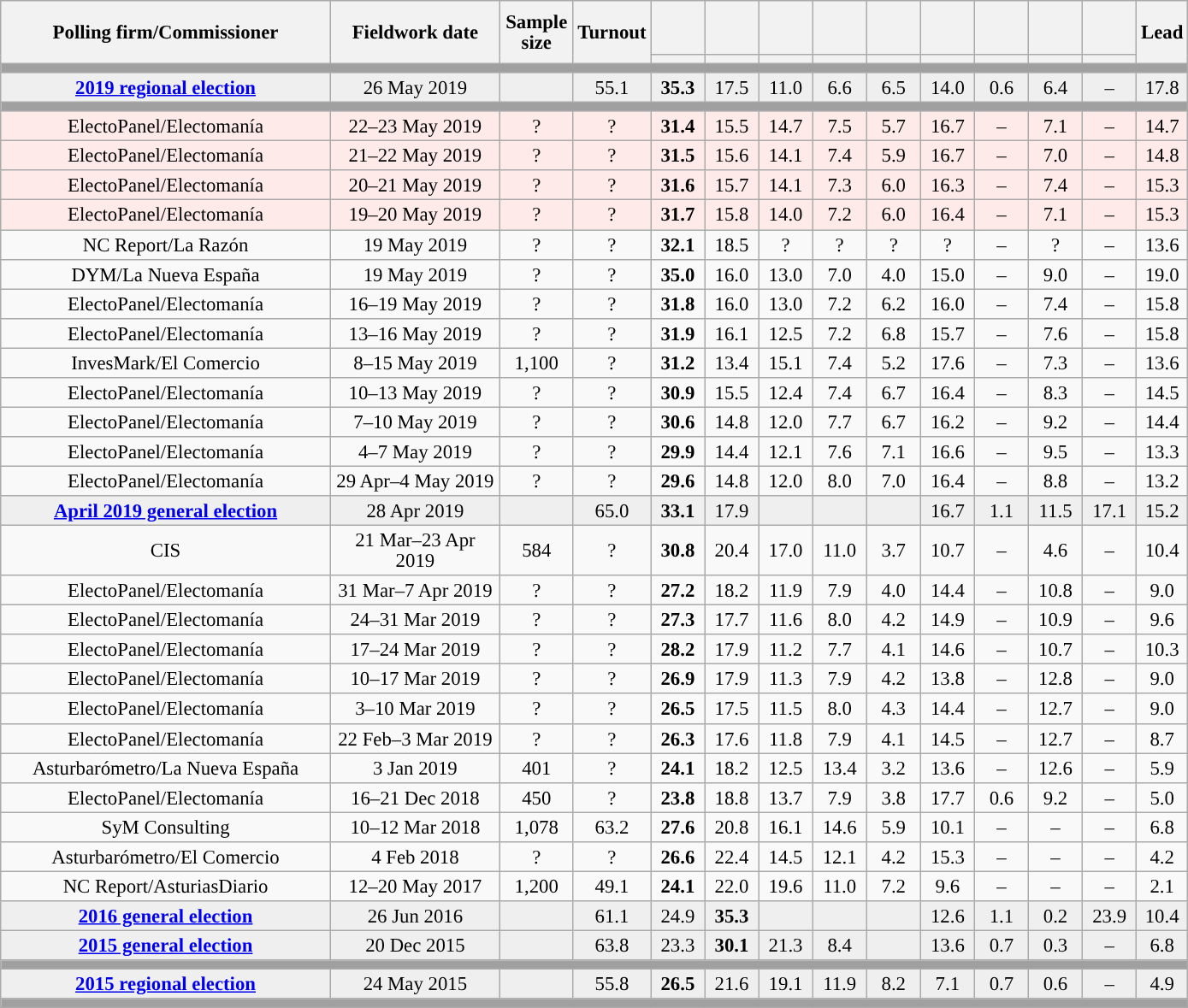<table class="wikitable collapsible collapsed" style="text-align:center; font-size:95%; line-height:16px;">
<tr style="height:42px;">
<th style="width:250px;" rowspan="2">Polling firm/Commissioner</th>
<th style="width:125px;" rowspan="2">Fieldwork date</th>
<th style="width:50px;" rowspan="2">Sample size</th>
<th style="width:45px;" rowspan="2">Turnout</th>
<th style="width:35px;"></th>
<th style="width:35px;"></th>
<th style="width:35px;"></th>
<th style="width:35px;"></th>
<th style="width:35px;"></th>
<th style="width:35px;"></th>
<th style="width:35px;"></th>
<th style="width:35px;"></th>
<th style="width:35px;"></th>
<th style="width:30px;" rowspan="2">Lead</th>
</tr>
<tr>
<th style="color:inherit;background:"></th>
<th style="color:inherit;background:"></th>
<th style="color:inherit;background:"></th>
<th style="color:inherit;background:"></th>
<th style="color:inherit;background:"></th>
<th style="color:inherit;background:"></th>
<th style="color:inherit;background:"></th>
<th style="color:inherit;background:"></th>
<th style="color:inherit;background:"></th>
</tr>
<tr>
<td colspan="14" style="background:#A0A0A0"></td>
</tr>
<tr style="background:#EFEFEF;">
<td><strong><a href='#'>2019 regional election</a></strong></td>
<td>26 May 2019</td>
<td></td>
<td>55.1</td>
<td><strong>35.3</strong><br></td>
<td>17.5<br></td>
<td>11.0<br></td>
<td>6.6<br></td>
<td>6.5<br></td>
<td>14.0<br></td>
<td>0.6<br></td>
<td>6.4<br></td>
<td>–</td>
<td style="background:">17.8</td>
</tr>
<tr>
<td colspan="14" style="background:#A0A0A0"></td>
</tr>
<tr style="background:#FFEAEA;">
<td>ElectoPanel/Electomanía</td>
<td>22–23 May 2019</td>
<td>?</td>
<td>?</td>
<td><strong>31.4</strong><br></td>
<td>15.5<br></td>
<td>14.7<br></td>
<td>7.5<br></td>
<td>5.7<br></td>
<td>16.7<br></td>
<td>–</td>
<td>7.1<br></td>
<td>–</td>
<td style="background:">14.7</td>
</tr>
<tr style="background:#FFEAEA;">
<td>ElectoPanel/Electomanía</td>
<td>21–22 May 2019</td>
<td>?</td>
<td>?</td>
<td><strong>31.5</strong><br></td>
<td>15.6<br></td>
<td>14.1<br></td>
<td>7.4<br></td>
<td>5.9<br></td>
<td>16.7<br></td>
<td>–</td>
<td>7.0<br></td>
<td>–</td>
<td style="background:">14.8</td>
</tr>
<tr style="background:#FFEAEA;">
<td>ElectoPanel/Electomanía</td>
<td>20–21 May 2019</td>
<td>?</td>
<td>?</td>
<td><strong>31.6</strong><br></td>
<td>15.7<br></td>
<td>14.1<br></td>
<td>7.3<br></td>
<td>6.0<br></td>
<td>16.3<br></td>
<td>–</td>
<td>7.4<br></td>
<td>–</td>
<td style="background:">15.3</td>
</tr>
<tr style="background:#FFEAEA;">
<td>ElectoPanel/Electomanía</td>
<td>19–20 May 2019</td>
<td>?</td>
<td>?</td>
<td><strong>31.7</strong><br></td>
<td>15.8<br></td>
<td>14.0<br></td>
<td>7.2<br></td>
<td>6.0<br></td>
<td>16.4<br></td>
<td>–</td>
<td>7.1<br></td>
<td>–</td>
<td style="background:">15.3</td>
</tr>
<tr>
<td>NC Report/La Razón</td>
<td>19 May 2019</td>
<td>?</td>
<td>?</td>
<td><strong>32.1</strong><br></td>
<td>18.5<br></td>
<td>?<br></td>
<td>?<br></td>
<td>?<br></td>
<td>?<br></td>
<td>–</td>
<td>?<br></td>
<td>–</td>
<td style="background:">13.6</td>
</tr>
<tr>
<td>DYM/La Nueva España</td>
<td>19 May 2019</td>
<td>?</td>
<td>?</td>
<td><strong>35.0</strong><br></td>
<td>16.0<br></td>
<td>13.0<br></td>
<td>7.0<br></td>
<td>4.0<br></td>
<td>15.0<br></td>
<td>–</td>
<td>9.0<br></td>
<td>–</td>
<td style="background:">19.0</td>
</tr>
<tr>
<td>ElectoPanel/Electomanía</td>
<td>16–19 May 2019</td>
<td>?</td>
<td>?</td>
<td><strong>31.8</strong><br></td>
<td>16.0<br></td>
<td>13.0<br></td>
<td>7.2<br></td>
<td>6.2<br></td>
<td>16.0<br></td>
<td>–</td>
<td>7.4<br></td>
<td>–</td>
<td style="background:">15.8</td>
</tr>
<tr>
<td>ElectoPanel/Electomanía</td>
<td>13–16 May 2019</td>
<td>?</td>
<td>?</td>
<td><strong>31.9</strong><br></td>
<td>16.1<br></td>
<td>12.5<br></td>
<td>7.2<br></td>
<td>6.8<br></td>
<td>15.7<br></td>
<td>–</td>
<td>7.6<br></td>
<td>–</td>
<td style="background:">15.8</td>
</tr>
<tr>
<td>InvesMark/El Comercio</td>
<td>8–15 May 2019</td>
<td>1,100</td>
<td>?</td>
<td><strong>31.2</strong><br></td>
<td>13.4<br></td>
<td>15.1<br></td>
<td>7.4<br></td>
<td>5.2<br></td>
<td>17.6<br></td>
<td>–</td>
<td>7.3<br></td>
<td>–</td>
<td style="background:">13.6</td>
</tr>
<tr>
<td>ElectoPanel/Electomanía</td>
<td>10–13 May 2019</td>
<td>?</td>
<td>?</td>
<td><strong>30.9</strong><br></td>
<td>15.5<br></td>
<td>12.4<br></td>
<td>7.4<br></td>
<td>6.7<br></td>
<td>16.4<br></td>
<td>–</td>
<td>8.3<br></td>
<td>–</td>
<td style="background:">14.5</td>
</tr>
<tr>
<td>ElectoPanel/Electomanía</td>
<td>7–10 May 2019</td>
<td>?</td>
<td>?</td>
<td><strong>30.6</strong><br></td>
<td>14.8<br></td>
<td>12.0<br></td>
<td>7.7<br></td>
<td>6.7<br></td>
<td>16.2<br></td>
<td>–</td>
<td>9.2<br></td>
<td>–</td>
<td style="background:">14.4</td>
</tr>
<tr>
<td>ElectoPanel/Electomanía</td>
<td>4–7 May 2019</td>
<td>?</td>
<td>?</td>
<td><strong>29.9</strong><br></td>
<td>14.4<br></td>
<td>12.1<br></td>
<td>7.6<br></td>
<td>7.1<br></td>
<td>16.6<br></td>
<td>–</td>
<td>9.5<br></td>
<td>–</td>
<td style="background:">13.3</td>
</tr>
<tr>
<td>ElectoPanel/Electomanía</td>
<td>29 Apr–4 May 2019</td>
<td>?</td>
<td>?</td>
<td><strong>29.6</strong><br></td>
<td>14.8<br></td>
<td>12.0<br></td>
<td>8.0<br></td>
<td>7.0<br></td>
<td>16.4<br></td>
<td>–</td>
<td>8.8<br></td>
<td>–</td>
<td style="background:">13.2</td>
</tr>
<tr style="background:#EFEFEF;">
<td><strong><a href='#'>April 2019 general election</a></strong></td>
<td>28 Apr 2019</td>
<td></td>
<td>65.0</td>
<td><strong>33.1</strong><br></td>
<td>17.9<br></td>
<td></td>
<td></td>
<td></td>
<td>16.7<br></td>
<td>1.1<br></td>
<td>11.5<br></td>
<td>17.1<br></td>
<td style="background:">15.2</td>
</tr>
<tr>
<td>CIS</td>
<td>21 Mar–23 Apr 2019</td>
<td>584</td>
<td>?</td>
<td><strong>30.8</strong><br></td>
<td>20.4<br></td>
<td>17.0<br></td>
<td>11.0<br></td>
<td>3.7<br></td>
<td>10.7<br></td>
<td>–</td>
<td>4.6<br></td>
<td>–</td>
<td style="background:">10.4</td>
</tr>
<tr>
<td>ElectoPanel/Electomanía</td>
<td>31 Mar–7 Apr 2019</td>
<td>?</td>
<td>?</td>
<td><strong>27.2</strong><br></td>
<td>18.2<br></td>
<td>11.9<br></td>
<td>7.9<br></td>
<td>4.0<br></td>
<td>14.4<br></td>
<td>–</td>
<td>10.8<br></td>
<td>–</td>
<td style="background:">9.0</td>
</tr>
<tr>
<td>ElectoPanel/Electomanía</td>
<td>24–31 Mar 2019</td>
<td>?</td>
<td>?</td>
<td><strong>27.3</strong><br></td>
<td>17.7<br></td>
<td>11.6<br></td>
<td>8.0<br></td>
<td>4.2<br></td>
<td>14.9<br></td>
<td>–</td>
<td>10.9<br></td>
<td>–</td>
<td style="background:">9.6</td>
</tr>
<tr>
<td>ElectoPanel/Electomanía</td>
<td>17–24 Mar 2019</td>
<td>?</td>
<td>?</td>
<td><strong>28.2</strong><br></td>
<td>17.9<br></td>
<td>11.2<br></td>
<td>7.7<br></td>
<td>4.1<br></td>
<td>14.6<br></td>
<td>–</td>
<td>10.7<br></td>
<td>–</td>
<td style="background:">10.3</td>
</tr>
<tr>
<td>ElectoPanel/Electomanía</td>
<td>10–17 Mar 2019</td>
<td>?</td>
<td>?</td>
<td><strong>26.9</strong><br></td>
<td>17.9<br></td>
<td>11.3<br></td>
<td>7.9<br></td>
<td>4.2<br></td>
<td>13.8<br></td>
<td>–</td>
<td>12.8<br></td>
<td>–</td>
<td style="background:">9.0</td>
</tr>
<tr>
<td>ElectoPanel/Electomanía</td>
<td>3–10 Mar 2019</td>
<td>?</td>
<td>?</td>
<td><strong>26.5</strong><br></td>
<td>17.5<br></td>
<td>11.5<br></td>
<td>8.0<br></td>
<td>4.3<br></td>
<td>14.4<br></td>
<td>–</td>
<td>12.7<br></td>
<td>–</td>
<td style="background:">9.0</td>
</tr>
<tr>
<td>ElectoPanel/Electomanía</td>
<td>22 Feb–3 Mar 2019</td>
<td>?</td>
<td>?</td>
<td><strong>26.3</strong><br></td>
<td>17.6<br></td>
<td>11.8<br></td>
<td>7.9<br></td>
<td>4.1<br></td>
<td>14.5<br></td>
<td>–</td>
<td>12.7<br></td>
<td>–</td>
<td style="background:">8.7</td>
</tr>
<tr>
<td>Asturbarómetro/La Nueva España<br></td>
<td>3 Jan 2019</td>
<td>401</td>
<td>?</td>
<td><strong>24.1</strong><br></td>
<td>18.2<br></td>
<td>12.5<br></td>
<td>13.4<br></td>
<td>3.2<br></td>
<td>13.6<br></td>
<td>–</td>
<td>12.6<br></td>
<td>–</td>
<td style="background:">5.9</td>
</tr>
<tr>
<td>ElectoPanel/Electomanía</td>
<td>16–21 Dec 2018</td>
<td>450</td>
<td>?</td>
<td><strong>23.8</strong><br></td>
<td>18.8<br></td>
<td>13.7<br></td>
<td>7.9<br></td>
<td>3.8<br></td>
<td>17.7<br></td>
<td>0.6<br></td>
<td>9.2<br></td>
<td>–</td>
<td style="background:">5.0</td>
</tr>
<tr>
<td>SyM Consulting</td>
<td>10–12 Mar 2018</td>
<td>1,078</td>
<td>63.2</td>
<td><strong>27.6</strong><br></td>
<td>20.8<br></td>
<td>16.1<br></td>
<td>14.6<br></td>
<td>5.9<br></td>
<td>10.1<br></td>
<td>–</td>
<td>–</td>
<td>–</td>
<td style="background:">6.8</td>
</tr>
<tr>
<td>Asturbarómetro/El Comercio</td>
<td>4 Feb 2018</td>
<td>?</td>
<td>?</td>
<td><strong>26.6</strong><br></td>
<td>22.4<br></td>
<td>14.5<br></td>
<td>12.1<br></td>
<td>4.2<br></td>
<td>15.3<br></td>
<td>–</td>
<td>–</td>
<td>–</td>
<td style="background:">4.2</td>
</tr>
<tr>
<td>NC Report/AsturiasDiario</td>
<td>12–20 May 2017</td>
<td>1,200</td>
<td>49.1</td>
<td><strong>24.1</strong><br></td>
<td>22.0<br></td>
<td>19.6<br></td>
<td>11.0<br></td>
<td>7.2<br></td>
<td>9.6<br></td>
<td>–</td>
<td>–</td>
<td>–</td>
<td style="background:">2.1</td>
</tr>
<tr style="background:#EFEFEF;">
<td><strong><a href='#'>2016 general election</a></strong></td>
<td>26 Jun 2016</td>
<td></td>
<td>61.1</td>
<td>24.9</td>
<td><strong>35.3</strong></td>
<td></td>
<td></td>
<td></td>
<td>12.6</td>
<td>1.1</td>
<td>0.2</td>
<td>23.9</td>
<td style="background:">10.4</td>
</tr>
<tr style="background:#EFEFEF;">
<td><strong><a href='#'>2015 general election</a></strong></td>
<td>20 Dec 2015</td>
<td></td>
<td>63.8</td>
<td>23.3</td>
<td><strong>30.1</strong></td>
<td>21.3</td>
<td>8.4</td>
<td></td>
<td>13.6</td>
<td>0.7</td>
<td>0.3</td>
<td>–</td>
<td style="background:">6.8</td>
</tr>
<tr>
<td colspan="14" style="background:#A0A0A0"></td>
</tr>
<tr style="background:#EFEFEF;">
<td><strong><a href='#'>2015 regional election</a></strong></td>
<td>24 May 2015</td>
<td></td>
<td>55.8</td>
<td><strong>26.5</strong><br></td>
<td>21.6<br></td>
<td>19.1<br></td>
<td>11.9<br></td>
<td>8.2<br></td>
<td>7.1<br></td>
<td>0.7<br></td>
<td>0.6<br></td>
<td>–</td>
<td style="background:">4.9</td>
</tr>
<tr>
<td colspan="14" style="background:#A0A0A0"></td>
</tr>
</table>
